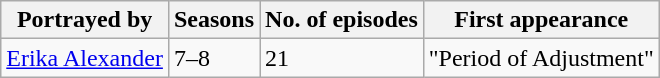<table class="wikitable" style="text-align:justify;">
<tr>
<th>Portrayed by</th>
<th>Seasons</th>
<th>No. of episodes</th>
<th>First appearance</th>
</tr>
<tr>
<td><a href='#'>Erika Alexander</a></td>
<td>7–8</td>
<td>21</td>
<td>"Period of Adjustment"</td>
</tr>
</table>
